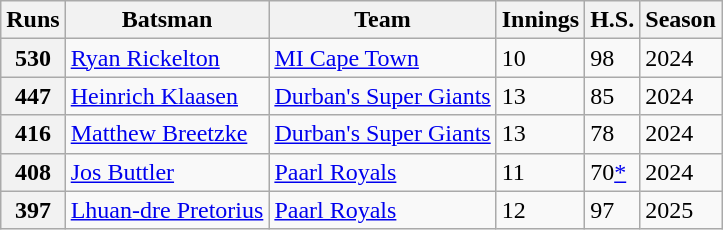<table class="wikitable">
<tr>
<th>Runs</th>
<th>Batsman</th>
<th>Team</th>
<th>Innings</th>
<th>H.S.</th>
<th>Season</th>
</tr>
<tr>
<th>530</th>
<td><a href='#'>Ryan Rickelton</a></td>
<td><a href='#'>MI Cape Town</a></td>
<td>10</td>
<td>98</td>
<td>2024</td>
</tr>
<tr>
<th>447</th>
<td><a href='#'>Heinrich Klaasen</a></td>
<td><a href='#'>Durban's Super Giants</a></td>
<td>13</td>
<td>85</td>
<td>2024</td>
</tr>
<tr>
<th>416</th>
<td><a href='#'>Matthew Breetzke</a></td>
<td><a href='#'>Durban's Super Giants</a></td>
<td>13</td>
<td>78</td>
<td>2024</td>
</tr>
<tr>
<th>408</th>
<td><a href='#'>Jos Buttler</a></td>
<td><a href='#'>Paarl Royals</a></td>
<td>11</td>
<td>70<a href='#'>*</a></td>
<td>2024</td>
</tr>
<tr>
<th>397</th>
<td><a href='#'>Lhuan-dre Pretorius</a></td>
<td><a href='#'>Paarl Royals</a></td>
<td>12</td>
<td>97</td>
<td>2025</td>
</tr>
</table>
